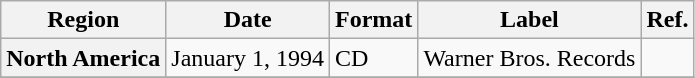<table class="wikitable plainrowheaders">
<tr>
<th scope="col">Region</th>
<th scope="col">Date</th>
<th scope="col">Format</th>
<th scope="col">Label</th>
<th scope="col">Ref.</th>
</tr>
<tr>
<th scope="row">North America</th>
<td>January 1, 1994</td>
<td>CD</td>
<td>Warner Bros. Records</td>
<td></td>
</tr>
<tr>
</tr>
</table>
